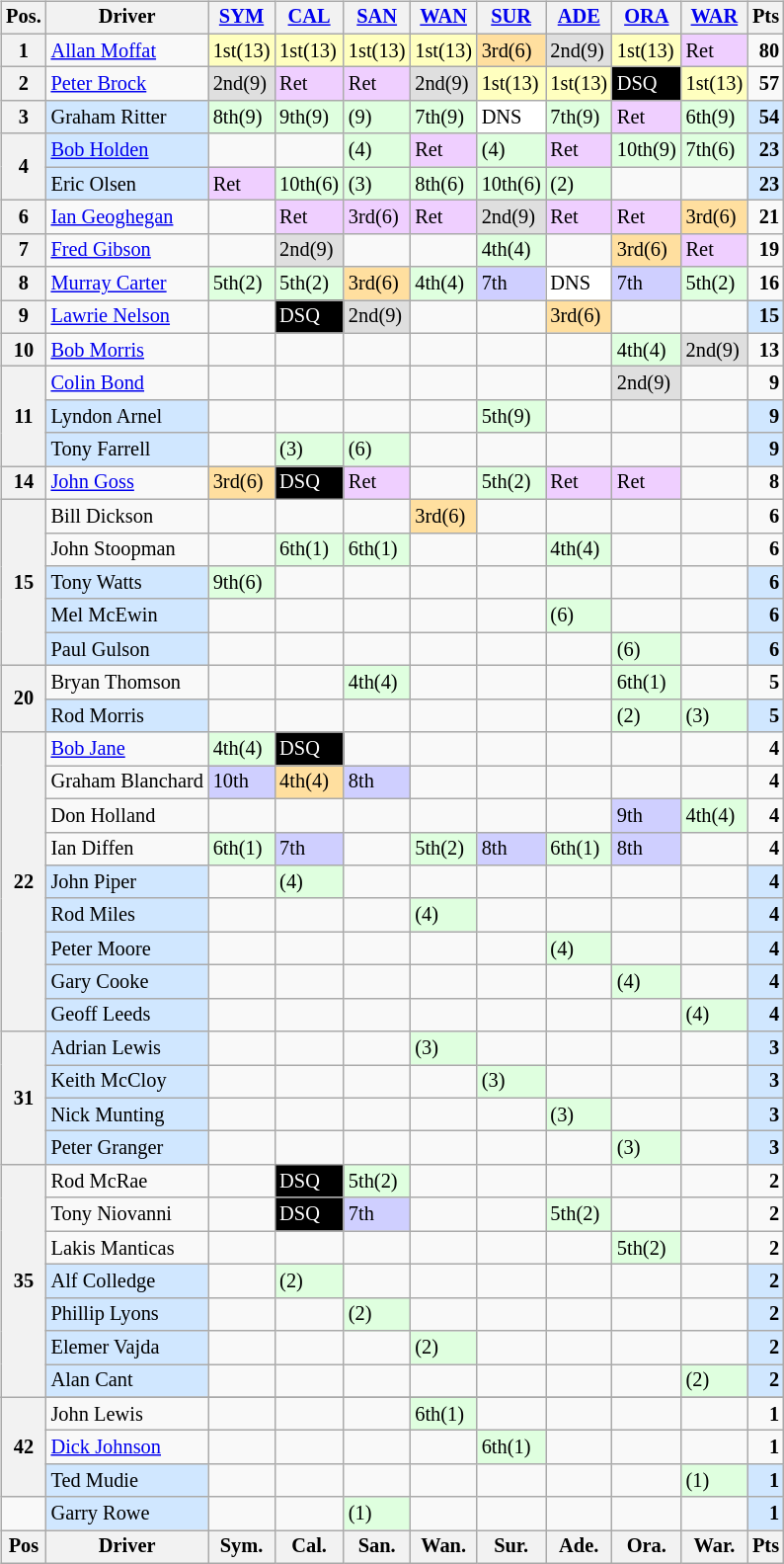<table>
<tr>
<td><br><table class="wikitable" style="font-size: 85%">
<tr>
<th valign="middle">Pos.</th>
<th valign="middle">Driver </th>
<th width="2%"><a href='#'>SYM</a></th>
<th width="2%"><a href='#'>CAL</a></th>
<th width="2%"><a href='#'>SAN</a></th>
<th width="2%"><a href='#'>WAN</a></th>
<th width="2%"><a href='#'>SUR</a></th>
<th width="2%"><a href='#'>ADE</a></th>
<th width="2%"><a href='#'>ORA</a></th>
<th width="2%"><a href='#'>WAR</a></th>
<th valign="middle">Pts </th>
</tr>
<tr>
<th>1</th>
<td><a href='#'>Allan Moffat</a></td>
<td style="background:#ffffbf;">1st(13)</td>
<td style="background:#ffffbf;">1st(13)</td>
<td style="background:#ffffbf;">1st(13)</td>
<td style="background:#ffffbf;">1st(13)</td>
<td style="background:#ffdf9f;">3rd(6)</td>
<td style="background:#dfdfdf;">2nd(9)</td>
<td style="background:#ffffbf;">1st(13)</td>
<td style="background:#efcfff;">Ret</td>
<td align="right"><strong>80</strong></td>
</tr>
<tr>
<th>2</th>
<td><a href='#'>Peter Brock</a></td>
<td style="background:#dfdfdf;">2nd(9)</td>
<td style="background:#efcfff;">Ret</td>
<td style="background:#efcfff;">Ret</td>
<td style="background:#dfdfdf;">2nd(9)</td>
<td style="background:#ffffbf;">1st(13)</td>
<td style="background:#ffffbf;">1st(13)</td>
<td style="background:#000000; color:white">DSQ</td>
<td style="background:#ffffbf;">1st(13)</td>
<td align="right"><strong>57</strong></td>
</tr>
<tr>
<th>3</th>
<td style="background:#D0E7FF;">Graham Ritter</td>
<td style="background:#dfffdf;">8th(9)</td>
<td style="background:#dfffdf;">9th(9)</td>
<td style="background:#dfffdf;">(9)</td>
<td style="background:#dfffdf;">7th(9)</td>
<td style="background:#ffffff;">DNS</td>
<td style="background:#dfffdf;">7th(9)</td>
<td style="background:#efcfff;">Ret</td>
<td style="background:#dfffdf;">6th(9)</td>
<td style="background:#D0E7FF;" align="right"><strong>54</strong></td>
</tr>
<tr>
<th rowspan=2>4</th>
<td style="background:#D0E7FF;"><a href='#'>Bob Holden</a></td>
<td></td>
<td></td>
<td style="background:#dfffdf;">(4)</td>
<td style="background:#efcfff;">Ret</td>
<td style="background:#dfffdf;">(4)</td>
<td style="background:#efcfff;">Ret</td>
<td style="background:#dfffdf;">10th(9)</td>
<td style="background:#dfffdf;">7th(6)</td>
<td style="background:#D0E7FF;" align="right"><strong>23</strong></td>
</tr>
<tr>
<td style="background:#D0E7FF;">Eric Olsen</td>
<td style="background:#efcfff;">Ret</td>
<td style="background:#dfffdf;">10th(6)</td>
<td style="background:#dfffdf;">(3)</td>
<td style="background:#dfffdf;">8th(6)</td>
<td style="background:#dfffdf;">10th(6)</td>
<td style="background:#dfffdf;">(2)</td>
<td></td>
<td></td>
<td style="background:#D0E7FF;" align="right"><strong>23</strong></td>
</tr>
<tr>
<th>6</th>
<td><a href='#'>Ian Geoghegan</a></td>
<td></td>
<td style="background:#efcfff;">Ret</td>
<td style="background:#efcfff;">3rd(6)</td>
<td style="background:#efcfff;">Ret</td>
<td style="background:#dfdfdf;">2nd(9)</td>
<td style="background:#efcfff;">Ret</td>
<td style="background:#efcfff;">Ret</td>
<td style="background:#ffdf9f;">3rd(6)</td>
<td align="right"><strong>21</strong></td>
</tr>
<tr>
<th>7</th>
<td><a href='#'>Fred Gibson</a></td>
<td></td>
<td style="background:#dfdfdf;">2nd(9)</td>
<td></td>
<td></td>
<td style="background:#dfffdf;">4th(4)</td>
<td></td>
<td style="background:#ffdf9f;">3rd(6)</td>
<td style="background:#efcfff;">Ret</td>
<td align="right"><strong>19</strong></td>
</tr>
<tr>
<th>8</th>
<td><a href='#'>Murray Carter</a></td>
<td style="background:#dfffdf;">5th(2)</td>
<td style="background:#dfffdf;">5th(2)</td>
<td style="background:#ffdf9f;">3rd(6)</td>
<td style="background:#dfffdf;">4th(4)</td>
<td style="background:#cfcfff;">7th</td>
<td style="background:#ffffff;">DNS</td>
<td style="background:#cfcfff;">7th</td>
<td style="background:#dfffdf;">5th(2)</td>
<td align="right"><strong>16</strong></td>
</tr>
<tr>
<th>9</th>
<td><a href='#'>Lawrie Nelson</a></td>
<td></td>
<td style="background:#000000; color:white">DSQ</td>
<td style="background:#dfdfdf;">2nd(9)</td>
<td></td>
<td></td>
<td style="background:#ffdf9f;">3rd(6)</td>
<td></td>
<td></td>
<td style="background:#D0E7FF;" align="right"><strong>15</strong></td>
</tr>
<tr>
<th>10</th>
<td><a href='#'>Bob Morris</a></td>
<td></td>
<td></td>
<td></td>
<td></td>
<td></td>
<td></td>
<td style="background:#dfffdf;">4th(4)</td>
<td style="background:#dfdfdf;">2nd(9)</td>
<td align="right"><strong>13</strong></td>
</tr>
<tr>
<th rowspan=3>11</th>
<td><a href='#'>Colin Bond</a></td>
<td></td>
<td></td>
<td></td>
<td></td>
<td></td>
<td></td>
<td style="background:#dfdfdf;">2nd(9)</td>
<td></td>
<td align="right"><strong>9</strong></td>
</tr>
<tr>
<td style="background:#D0E7FF;">Lyndon Arnel</td>
<td></td>
<td></td>
<td></td>
<td></td>
<td style="background:#dfffdf;">5th(9)</td>
<td></td>
<td></td>
<td></td>
<td style="background:#D0E7FF;" align="right"><strong>9</strong></td>
</tr>
<tr>
<td style="background:#D0E7FF;">Tony Farrell</td>
<td></td>
<td style="background:#dfffdf;">(3)</td>
<td style="background:#dfffdf;">(6)</td>
<td></td>
<td></td>
<td></td>
<td></td>
<td></td>
<td style="background:#D0E7FF;" align="right"><strong>9</strong></td>
</tr>
<tr>
<th>14</th>
<td><a href='#'>John Goss</a></td>
<td style="background:#ffdf9f;">3rd(6)</td>
<td style="background:#000000; color:white">DSQ</td>
<td style="background:#efcfff;">Ret</td>
<td></td>
<td style="background:#dfffdf;">5th(2)</td>
<td style="background:#efcfff;">Ret</td>
<td style="background:#efcfff;">Ret</td>
<td></td>
<td align="right"><strong>8</strong></td>
</tr>
<tr>
<th rowspan=5>15</th>
<td>Bill Dickson</td>
<td></td>
<td></td>
<td></td>
<td style="background:#ffdf9f;">3rd(6)</td>
<td></td>
<td></td>
<td></td>
<td></td>
<td align="right"><strong>6</strong></td>
</tr>
<tr>
<td>John Stoopman</td>
<td></td>
<td style="background:#dfffdf;">6th(1)</td>
<td style="background:#dfffdf;">6th(1)</td>
<td></td>
<td></td>
<td style="background:#dfffdf;">4th(4)</td>
<td></td>
<td></td>
<td align="right"><strong>6</strong></td>
</tr>
<tr>
<td style="background:#D0E7FF;">Tony Watts</td>
<td style="background:#dfffdf;">9th(6)</td>
<td></td>
<td></td>
<td></td>
<td></td>
<td></td>
<td></td>
<td></td>
<td style="background:#D0E7FF;" align="right"><strong>6</strong></td>
</tr>
<tr>
<td style="background:#D0E7FF;">Mel McEwin</td>
<td></td>
<td></td>
<td></td>
<td></td>
<td></td>
<td style="background:#dfffdf;">(6)</td>
<td></td>
<td></td>
<td style="background:#D0E7FF;" align="right"><strong>6</strong></td>
</tr>
<tr>
<td style="background:#D0E7FF;">Paul Gulson</td>
<td></td>
<td></td>
<td></td>
<td></td>
<td></td>
<td></td>
<td style="background:#dfffdf;">(6)</td>
<td></td>
<td style="background:#D0E7FF;" align="right"><strong>6</strong></td>
</tr>
<tr>
<th rowspan=2>20</th>
<td>Bryan Thomson</td>
<td></td>
<td></td>
<td style="background:#dfffdf;">4th(4)</td>
<td></td>
<td></td>
<td></td>
<td style="background:#dfffdf;">6th(1)</td>
<td></td>
<td align="right"><strong>5</strong></td>
</tr>
<tr>
<td style="background:#D0E7FF;">Rod Morris</td>
<td></td>
<td></td>
<td></td>
<td></td>
<td></td>
<td></td>
<td style="background:#dfffdf;">(2)</td>
<td style="background:#dfffdf;">(3)</td>
<td style="background:#D0E7FF;" align="right"><strong>5</strong></td>
</tr>
<tr>
<th rowspan=9>22</th>
<td><a href='#'>Bob Jane</a></td>
<td style="background:#dfffdf;">4th(4)</td>
<td style="background:#000000; color:white">DSQ</td>
<td></td>
<td></td>
<td></td>
<td></td>
<td></td>
<td></td>
<td align="right"><strong>4</strong></td>
</tr>
<tr>
<td>Graham Blanchard</td>
<td style="background:#cfcfff;">10th</td>
<td style="background:#ffdf9f;">4th(4)</td>
<td style="background:#cfcfff;">8th</td>
<td></td>
<td></td>
<td></td>
<td></td>
<td></td>
<td align="right"><strong>4</strong></td>
</tr>
<tr>
<td>Don Holland</td>
<td></td>
<td></td>
<td></td>
<td></td>
<td></td>
<td></td>
<td style="background:#cfcfff;">9th</td>
<td style="background:#dfffdf;">4th(4)</td>
<td align="right"><strong>4</strong></td>
</tr>
<tr>
<td>Ian Diffen</td>
<td style="background:#dfffdf;">6th(1)</td>
<td style="background:#cfcfff;">7th</td>
<td></td>
<td style="background:#dfffdf;">5th(2)</td>
<td style="background:#cfcfff;">8th</td>
<td style="background:#dfffdf;">6th(1)</td>
<td style="background:#cfcfff;">8th</td>
<td></td>
<td align="right"><strong>4</strong></td>
</tr>
<tr>
<td style="background:#D0E7FF;">John Piper</td>
<td></td>
<td style="background:#dfffdf;">(4)</td>
<td></td>
<td></td>
<td></td>
<td></td>
<td></td>
<td></td>
<td style="background:#D0E7FF;" align="right"><strong>4</strong></td>
</tr>
<tr>
<td style="background:#D0E7FF;">Rod Miles</td>
<td></td>
<td></td>
<td></td>
<td style="background:#dfffdf;">(4)</td>
<td></td>
<td></td>
<td></td>
<td></td>
<td style="background:#D0E7FF;" align="right"><strong>4</strong></td>
</tr>
<tr>
<td style="background:#D0E7FF;">Peter Moore</td>
<td></td>
<td></td>
<td></td>
<td></td>
<td></td>
<td style="background:#dfffdf;">(4)</td>
<td></td>
<td></td>
<td style="background:#D0E7FF;" align="right"><strong>4</strong></td>
</tr>
<tr>
<td style="background:#D0E7FF;">Gary Cooke</td>
<td></td>
<td></td>
<td></td>
<td></td>
<td></td>
<td></td>
<td style="background:#dfffdf;">(4)</td>
<td></td>
<td style="background:#D0E7FF;" align="right"><strong>4</strong></td>
</tr>
<tr>
<td style="background:#D0E7FF;">Geoff Leeds</td>
<td></td>
<td></td>
<td></td>
<td></td>
<td></td>
<td></td>
<td></td>
<td style="background:#dfffdf;">(4)</td>
<td style="background:#D0E7FF;" align="right"><strong>4</strong></td>
</tr>
<tr>
<th rowspan=4>31</th>
<td style="background:#D0E7FF;">Adrian Lewis</td>
<td></td>
<td></td>
<td></td>
<td style="background:#dfffdf;">(3)</td>
<td></td>
<td></td>
<td></td>
<td></td>
<td style="background:#D0E7FF;" align="right"><strong>3</strong></td>
</tr>
<tr>
<td style="background:#D0E7FF;">Keith McCloy</td>
<td></td>
<td></td>
<td></td>
<td></td>
<td style="background:#dfffdf;">(3)</td>
<td></td>
<td></td>
<td></td>
<td style="background:#D0E7FF;" align="right"><strong>3</strong></td>
</tr>
<tr>
<td style="background:#D0E7FF;">Nick Munting</td>
<td></td>
<td></td>
<td></td>
<td></td>
<td></td>
<td style="background:#dfffdf;">(3)</td>
<td></td>
<td></td>
<td style="background:#D0E7FF;" align="right"><strong>3</strong></td>
</tr>
<tr>
<td style="background:#D0E7FF;">Peter Granger</td>
<td></td>
<td></td>
<td></td>
<td></td>
<td></td>
<td></td>
<td style="background:#dfffdf;">(3)</td>
<td></td>
<td style="background:#D0E7FF;" align="right"><strong>3</strong></td>
</tr>
<tr>
<th rowspan=7>35</th>
<td>Rod McRae</td>
<td></td>
<td style="background:#000000; color:white">DSQ</td>
<td style="background:#dfffdf;">5th(2)</td>
<td></td>
<td></td>
<td></td>
<td></td>
<td></td>
<td align="right"><strong>2</strong></td>
</tr>
<tr>
<td>Tony Niovanni</td>
<td></td>
<td style="background:#000000; color:white">DSQ</td>
<td style="background:#cfcfff;">7th</td>
<td></td>
<td></td>
<td style="background:#dfffdf;">5th(2)</td>
<td></td>
<td></td>
<td align="right"><strong>2</strong></td>
</tr>
<tr>
<td>Lakis Manticas</td>
<td></td>
<td></td>
<td></td>
<td></td>
<td></td>
<td></td>
<td style="background:#dfffdf;">5th(2)</td>
<td></td>
<td align="right"><strong>2</strong></td>
</tr>
<tr>
<td style="background:#D0E7FF;">Alf Colledge</td>
<td></td>
<td style="background:#dfffdf;">(2)</td>
<td></td>
<td></td>
<td></td>
<td></td>
<td></td>
<td></td>
<td style="background:#D0E7FF;" align="right"><strong>2</strong></td>
</tr>
<tr>
<td style="background:#D0E7FF;">Phillip Lyons</td>
<td></td>
<td></td>
<td style="background:#dfffdf;">(2)</td>
<td></td>
<td></td>
<td></td>
<td></td>
<td></td>
<td style="background:#D0E7FF;" align="right"><strong>2</strong></td>
</tr>
<tr>
<td style="background:#D0E7FF;">Elemer Vajda</td>
<td></td>
<td></td>
<td></td>
<td style="background:#dfffdf;">(2)</td>
<td></td>
<td></td>
<td></td>
<td></td>
<td style="background:#D0E7FF;" align="right"><strong>2</strong></td>
</tr>
<tr>
<td style="background:#D0E7FF;">Alan Cant</td>
<td></td>
<td></td>
<td></td>
<td></td>
<td></td>
<td></td>
<td></td>
<td style="background:#dfffdf;">(2)</td>
<td style="background:#D0E7FF;" align="right"><strong>2</strong></td>
</tr>
<tr>
<th rowspan=4>42</th>
</tr>
<tr>
<td>John Lewis</td>
<td></td>
<td></td>
<td></td>
<td style="background:#dfffdf;">6th(1)</td>
<td></td>
<td></td>
<td></td>
<td></td>
<td align="right"><strong>1</strong></td>
</tr>
<tr>
<td><a href='#'>Dick Johnson</a></td>
<td></td>
<td></td>
<td></td>
<td></td>
<td style="background:#dfffdf;">6th(1)</td>
<td></td>
<td></td>
<td></td>
<td align="right"><strong>1</strong></td>
</tr>
<tr>
<td style="background:#D0E7FF;">Ted Mudie</td>
<td></td>
<td></td>
<td></td>
<td></td>
<td></td>
<td></td>
<td></td>
<td style="background:#dfffdf;">(1)</td>
<td style="background:#D0E7FF;" align="right"><strong>1</strong></td>
</tr>
<tr>
<td></td>
<td style="background:#D0E7FF;">Garry Rowe</td>
<td></td>
<td></td>
<td style="background:#dfffdf;">(1)</td>
<td></td>
<td></td>
<td></td>
<td></td>
<td></td>
<td style="background:#D0E7FF;" align="right"><strong>1</strong></td>
</tr>
<tr style="background: #f9f9f9" valign="top">
<th valign="middle">Pos</th>
<th valign="middle">Driver</th>
<th width="2%">Sym.</th>
<th width="2%">Cal.</th>
<th width="2%">San.</th>
<th width="2%">Wan.</th>
<th width="2%">Sur.</th>
<th width="2%">Ade.</th>
<th width="2%">Ora.</th>
<th width="2%">War.</th>
<th valign="middle">Pts</th>
</tr>
</table>
</td>
<td valign="top"><br></td>
</tr>
</table>
